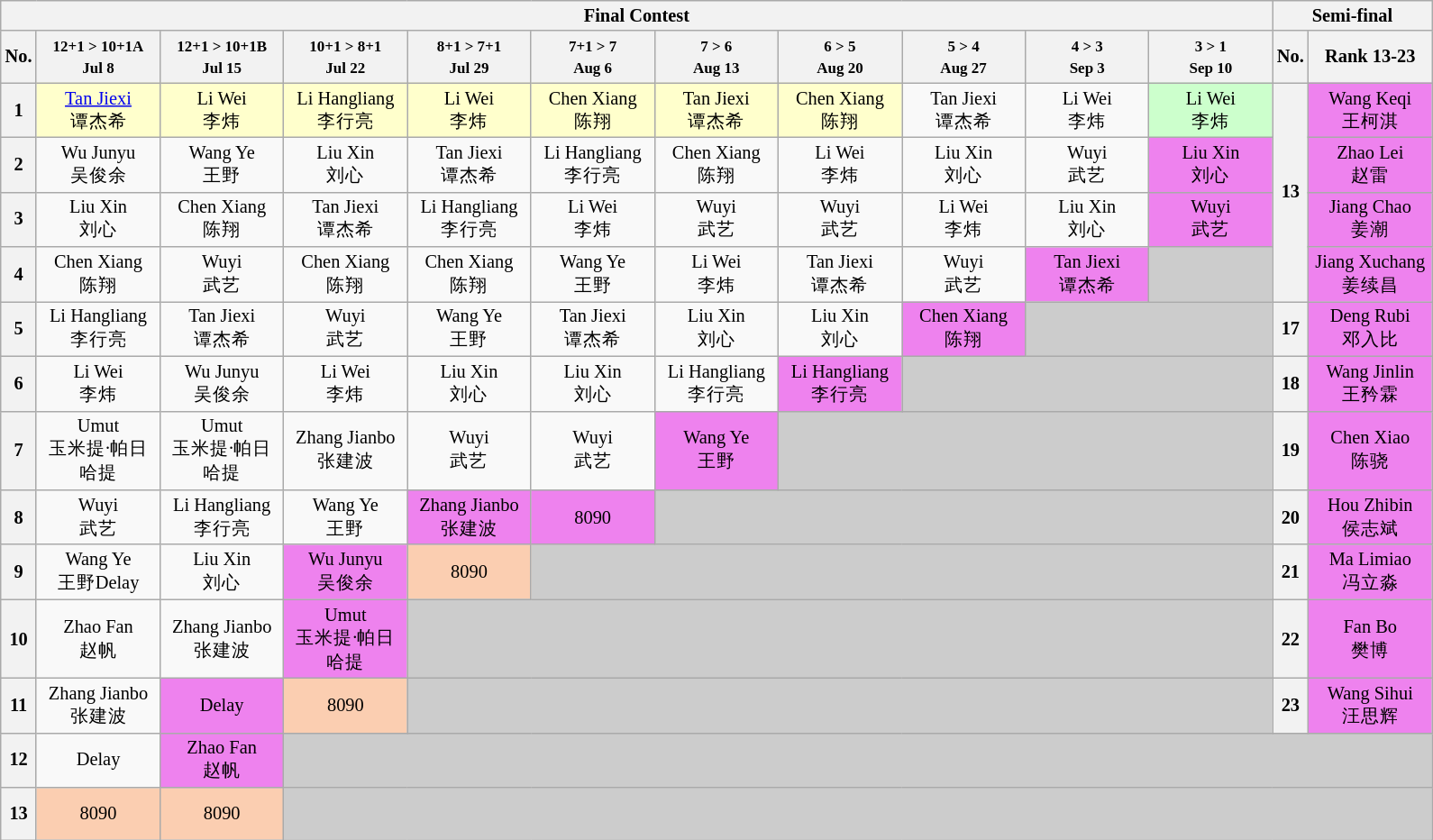<table class="wikitable" style="font-size:85%;">
<tr>
<th align="center" colspan="11">Final Contest</th>
<th align="center" colspan="2">Semi-final</th>
</tr>
<tr>
<th align="center">No.</th>
<th align="center" width=85><small>12+1 > 10+1A<br>Jul 8</small></th>
<th align="center" width=85><small>12+1 > 10+1B<br>Jul 15</small></th>
<th align="center" width=85><small>10+1 > 8+1<br>Jul 22</small></th>
<th align="center" width=85><small>8+1 > 7+1<br>Jul 29</small></th>
<th align="center" width=85><small>7+1 > 7<br>Aug 6</small></th>
<th align="center" width=85><small>7 > 6<br>Aug 13</small></th>
<th align="center" width=85><small>6 > 5<br>Aug 20</small></th>
<th align="center" width=85><small>5 > 4<br>Aug 27</small></th>
<th align="center" width=85><small>4 > 3<br>Sep 3</small></th>
<th align="center" width=85><small>3 > 1<br>Sep 10</small></th>
<th align="center">No.</th>
<th align="center" width=85>Rank 13-23</th>
</tr>
<tr>
<th>1</th>
<td align="center" style="background:#ffffcc;"><a href='#'>Tan Jiexi</a><br>谭杰希</td>
<td align="center" style="background:#ffffcc;">Li Wei<br>李炜</td>
<td align="center" style="background:#ffffcc;">Li Hangliang<br>李行亮</td>
<td align="center" style="background:#ffffcc;">Li Wei<br>李炜</td>
<td align="center" style="background:#ffffcc;">Chen Xiang<br>陈翔</td>
<td align="center" style="background:#ffffcc;">Tan Jiexi<br>谭杰希</td>
<td align="center" style="background:#ffffcc;">Chen Xiang<br>陈翔</td>
<td align="center">Tan Jiexi<br>谭杰希</td>
<td align="center">Li Wei<br>李炜</td>
<td align="center" style="background:#ccffcc;">Li Wei<br>李炜</td>
<th rowspan=4>13</th>
<td align="center" style="background:violet;">Wang Keqi<br>王柯淇</td>
</tr>
<tr>
<th>2</th>
<td align="center">Wu Junyu<br>吴俊余</td>
<td align="center">Wang Ye<br>王野</td>
<td align="center">Liu Xin<br>刘心</td>
<td align="center">Tan Jiexi<br>谭杰希</td>
<td align="center">Li Hangliang<br>李行亮</td>
<td align="center">Chen Xiang<br>陈翔</td>
<td align="center">Li Wei<br>李炜</td>
<td align="center">Liu Xin<br>刘心</td>
<td align="center">Wuyi<br>武艺</td>
<td align="center" style="background:violet;">Liu Xin<br>刘心</td>
<td align="center" style="background:violet;">Zhao Lei<br>赵雷</td>
</tr>
<tr>
<th>3</th>
<td align="center">Liu Xin<br>刘心</td>
<td align="center">Chen Xiang<br>陈翔</td>
<td align="center">Tan Jiexi<br>谭杰希</td>
<td align="center">Li Hangliang<br>李行亮</td>
<td align="center">Li Wei<br>李炜</td>
<td align="center">Wuyi<br>武艺</td>
<td align="center">Wuyi<br>武艺</td>
<td align="center">Li Wei<br>李炜</td>
<td align="center">Liu Xin<br>刘心</td>
<td align="center" style="background:violet;">Wuyi<br>武艺</td>
<td align="center" style="background:violet;">Jiang Chao<br>姜潮</td>
</tr>
<tr>
<th>4</th>
<td align="center">Chen Xiang<br>陈翔</td>
<td align="center">Wuyi<br>武艺</td>
<td align="center">Chen Xiang<br>陈翔</td>
<td align="center">Chen Xiang<br>陈翔</td>
<td align="center">Wang Ye<br>王野</td>
<td align="center">Li Wei<br>李炜</td>
<td align="center">Tan Jiexi<br>谭杰希</td>
<td align="center">Wuyi<br>武艺</td>
<td align="center" style="background:violet;">Tan Jiexi<br>谭杰希</td>
<td style="background:#CCCCCC;"></td>
<td align="center" style="background:violet;">Jiang Xuchang<br>姜续昌</td>
</tr>
<tr>
<th>5</th>
<td align="center">Li Hangliang<br>李行亮</td>
<td align="center">Tan Jiexi<br>谭杰希</td>
<td align="center">Wuyi<br>武艺</td>
<td align="center">Wang Ye<br>王野</td>
<td align="center">Tan Jiexi<br>谭杰希</td>
<td align="center">Liu Xin<br>刘心</td>
<td align="center">Liu Xin<br>刘心</td>
<td align="center" style="background:violet;">Chen Xiang<br>陈翔</td>
<td colspan="2" style="background:#CCCCCC;"></td>
<th>17</th>
<td align="center" style="background:violet;">Deng Rubi<br>邓入比</td>
</tr>
<tr>
<th>6</th>
<td align="center">Li Wei<br>李炜</td>
<td align="center">Wu Junyu<br>吴俊余</td>
<td align="center">Li Wei<br>李炜</td>
<td align="center">Liu Xin<br>刘心</td>
<td align="center">Liu Xin<br>刘心</td>
<td align="center">Li Hangliang<br>李行亮</td>
<td align="center" style="background:violet;">Li Hangliang<br>李行亮</td>
<td colspan="3" style="background:#CCCCCC;"></td>
<th>18</th>
<td align="center" style="background:violet;">Wang Jinlin<br>王矜霖</td>
</tr>
<tr>
<th>7</th>
<td align="center">Umut<br>玉米提·帕日哈提</td>
<td align="center">Umut<br>玉米提·帕日哈提</td>
<td align="center">Zhang Jianbo<br>张建波</td>
<td align="center">Wuyi<br>武艺</td>
<td align="center">Wuyi<br>武艺</td>
<td align="center" style="background:violet;">Wang Ye<br>王野</td>
<td colspan="4" style="background:#CCCCCC;"></td>
<th>19</th>
<td align="center" style="background:violet;">Chen Xiao<br>陈骁</td>
</tr>
<tr>
<th>8</th>
<td align="center">Wuyi<br>武艺</td>
<td align="center">Li Hangliang<br>李行亮</td>
<td align="center">Wang Ye<br>王野</td>
<td align="center" style="background:violet;">Zhang Jianbo<br>张建波</td>
<td align="center" style="background:violet;">8090</td>
<td colspan="5" style="background:#CCCCCC;"></td>
<th>20</th>
<td align="center" style="background:violet;">Hou Zhibin<br>侯志斌</td>
</tr>
<tr>
<th>9</th>
<td align="center">Wang Ye<br>王野Delay</td>
<td align="center">Liu Xin<br>刘心</td>
<td align="center" style="background:violet;">Wu Junyu<br>吴俊余</td>
<td align="center" style="background:#FBCEB1;">8090</td>
<td colspan="6" style="background:#CCCCCC;"></td>
<th>21</th>
<td align="center" style="background:violet;">Ma Limiao<br>冯立淼</td>
</tr>
<tr>
<th>10</th>
<td align="center">Zhao Fan<br>赵帆</td>
<td align="center">Zhang Jianbo<br>张建波</td>
<td align="center" style="background:violet;">Umut<br>玉米提·帕日哈提</td>
<td colspan="7" style="background:#CCCCCC;"></td>
<th>22</th>
<td align="center" style="background:violet;">Fan Bo<br>樊博</td>
</tr>
<tr>
<th>11</th>
<td align="center">Zhang Jianbo<br>张建波</td>
<td align="center" style="background:violet;">Delay</td>
<td align="center" style="background:#FBCEB1;">8090</td>
<td colspan="7" style="background:#CCCCCC;"></td>
<th>23</th>
<td align="center" style="background:violet;">Wang Sihui<br>汪思辉</td>
</tr>
<tr>
<th>12</th>
<td align="center">Delay</td>
<td align="center" style="background:violet;">Zhao Fan<br>赵帆</td>
<td colspan="10" style="background:#CCCCCC;"></td>
</tr>
<tr>
<th>13</th>
<td align="center" style="background:#FBCEB1;">8090</td>
<td align="center" style="background:#FBCEB1;">8090</td>
<td colspan="10" style="background:#CCCCCC;"> <br> </td>
</tr>
</table>
